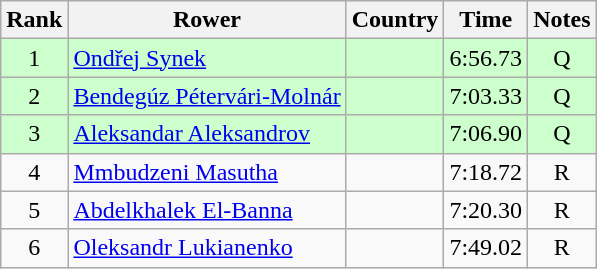<table class="wikitable" style="text-align:center">
<tr>
<th>Rank</th>
<th>Rower</th>
<th>Country</th>
<th>Time</th>
<th>Notes</th>
</tr>
<tr bgcolor=ccffcc>
<td>1</td>
<td align="left"><a href='#'>Ondřej Synek</a></td>
<td align="left"></td>
<td>6:56.73</td>
<td>Q</td>
</tr>
<tr bgcolor=ccffcc>
<td>2</td>
<td align="left"><a href='#'>Bendegúz Pétervári-Molnár</a></td>
<td align="left"></td>
<td>7:03.33</td>
<td>Q</td>
</tr>
<tr bgcolor=ccffcc>
<td>3</td>
<td align="left"><a href='#'>Aleksandar Aleksandrov</a></td>
<td align="left"></td>
<td>7:06.90</td>
<td>Q</td>
</tr>
<tr>
<td>4</td>
<td align="left"><a href='#'>Mmbudzeni Masutha</a></td>
<td align="left"></td>
<td>7:18.72</td>
<td>R</td>
</tr>
<tr>
<td>5</td>
<td align="left"><a href='#'>Abdelkhalek El-Banna</a></td>
<td align="left"></td>
<td>7:20.30</td>
<td>R</td>
</tr>
<tr>
<td>6</td>
<td align="left"><a href='#'>Oleksandr Lukianenko</a></td>
<td align="left"></td>
<td>7:49.02</td>
<td>R</td>
</tr>
</table>
